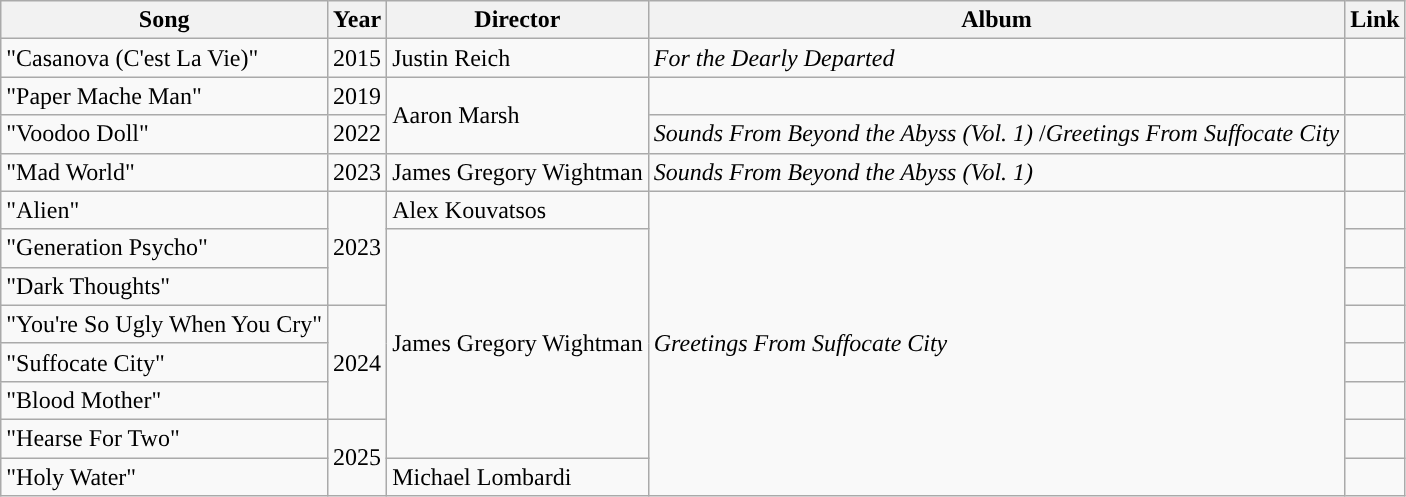<table class="wikitable plainrowheaders">
<tr>
<th scope="col">Song</th>
<th scope="col">Year</th>
<th scope="col">Director</th>
<th scope="col">Album</th>
<th scope="col">Link</th>
</tr>
<tr>
<td>"Casanova (C'est La Vie)"</td>
<td>2015</td>
<td>Justin Reich</td>
<td><em>For the Dearly Departed</em></td>
<td></td>
</tr>
<tr>
<td>"Paper Mache Man"</td>
<td>2019</td>
<td rowspan="2">Aaron Marsh</td>
<td></td>
<td></td>
</tr>
<tr>
<td>"Voodoo Doll"</td>
<td>2022</td>
<td><em>Sounds From Beyond the Abyss (Vol. 1)</em> /<em>Greetings From Suffocate City</em></td>
<td></td>
</tr>
<tr>
<td>"Mad World"</td>
<td>2023</td>
<td>James Gregory Wightman</td>
<td><em>Sounds From Beyond the Abyss (Vol. 1)</em></td>
<td></td>
</tr>
<tr>
<td>"Alien"</td>
<td rowspan="3">2023</td>
<td>Alex Kouvatsos</td>
<td rowspan="8"><em>Greetings From Suffocate City</em></td>
<td></td>
</tr>
<tr>
<td>"Generation Psycho"</td>
<td rowspan="6">James Gregory Wightman</td>
<td></td>
</tr>
<tr>
<td>"Dark Thoughts"</td>
<td></td>
</tr>
<tr>
<td>"You're So Ugly When You Cry"</td>
<td rowspan="3">2024</td>
<td></td>
</tr>
<tr>
<td>"Suffocate City"</td>
<td></td>
</tr>
<tr>
<td>"Blood Mother"</td>
<td></td>
</tr>
<tr>
<td>"Hearse For Two"</td>
<td rowspan="2">2025</td>
<td></td>
</tr>
<tr>
<td>"Holy Water"</td>
<td>Michael Lombardi</td>
</tr>
</table>
